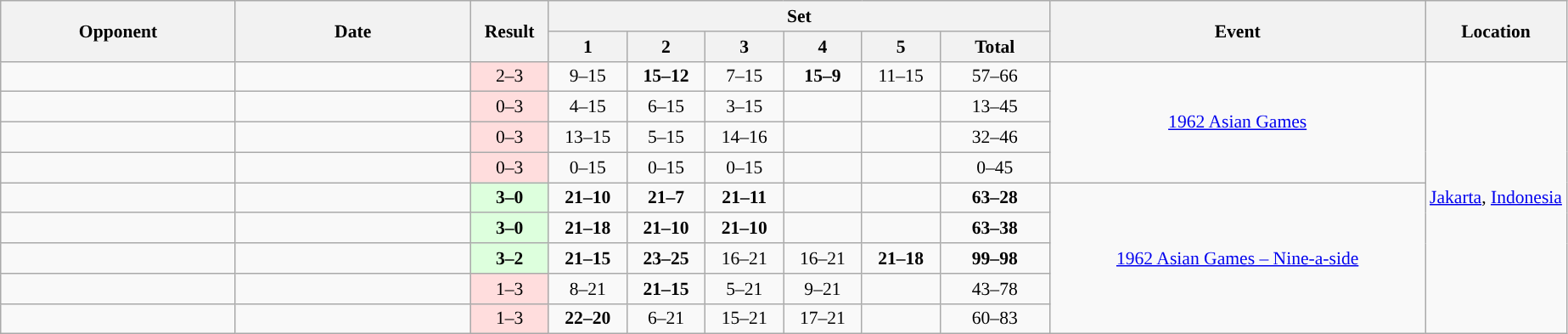<table class="wikitable" style="font-size: 90%">
<tr>
<th rowspan=2 width=15%>Opponent</th>
<th rowspan=2 width=15%>Date</th>
<th rowspan=2 width=5%>Result</th>
<th colspan=6>Set</th>
<th rowspan=2 width=24%>Event</th>
<th rowspan=2 width=16%>Location</th>
</tr>
<tr>
<th width=5%>1</th>
<th width=5%>2</th>
<th width=5%>3</th>
<th width=5%>4</th>
<th width=5%>5</th>
<th width=7%>Total</th>
</tr>
<tr style="text-align:center;">
<td style="text-align:left;"></td>
<td></td>
<td style="background:#ffdddd;">2–3</td>
<td>9–15</td>
<td><strong>15–12</strong></td>
<td>7–15</td>
<td><strong>15–9</strong></td>
<td>11–15</td>
<td>57–66</td>
<td rowspan=4><a href='#'>1962 Asian Games</a></td>
<td rowspan=9><a href='#'>Jakarta</a>, <a href='#'>Indonesia</a></td>
</tr>
<tr style="text-align:center;">
<td style="text-align:left;"></td>
<td></td>
<td style="background:#ffdddd;">0–3</td>
<td>4–15</td>
<td>6–15</td>
<td>3–15</td>
<td></td>
<td></td>
<td>13–45</td>
</tr>
<tr style="text-align:center;">
<td style="text-align:left;"></td>
<td></td>
<td style="background:#ffdddd;">0–3</td>
<td>13–15</td>
<td>5–15</td>
<td>14–16</td>
<td></td>
<td></td>
<td>32–46</td>
</tr>
<tr style="text-align:center;">
<td style="text-align:left;"></td>
<td></td>
<td style="background:#ffdddd;">0–3</td>
<td>0–15</td>
<td>0–15</td>
<td>0–15</td>
<td></td>
<td></td>
<td>0–45</td>
</tr>
<tr style="text-align:center;">
<td style="text-align:left;"></td>
<td></td>
<td style="background:#ddffdd;"><strong>3–0</strong></td>
<td><strong>21–10</strong></td>
<td><strong>21–7</strong></td>
<td><strong>21–11</strong></td>
<td></td>
<td></td>
<td><strong>63–28</strong></td>
<td rowspan=5><a href='#'>1962 Asian Games – Nine-a-side</a></td>
</tr>
<tr style="text-align:center;">
<td style="text-align:left;"></td>
<td></td>
<td style="background:#ddffdd;"><strong>3–0</strong></td>
<td><strong>21–18</strong></td>
<td><strong>21–10</strong></td>
<td><strong>21–10</strong></td>
<td></td>
<td></td>
<td><strong>63–38</strong></td>
</tr>
<tr style="text-align:center;">
<td style="text-align:left;"></td>
<td></td>
<td style="background:#ddffdd;"><strong>3–2</strong></td>
<td><strong>21–15</strong></td>
<td><strong>23–25</strong></td>
<td>16–21</td>
<td>16–21</td>
<td><strong>21–18</strong></td>
<td><strong>99–98</strong></td>
</tr>
<tr style="text-align:center;">
<td style="text-align:left;"></td>
<td></td>
<td style="background:#ffdddd;">1–3</td>
<td>8–21</td>
<td><strong>21–15</strong></td>
<td>5–21</td>
<td>9–21</td>
<td></td>
<td>43–78</td>
</tr>
<tr style="text-align:center;">
<td style="text-align:left;"></td>
<td></td>
<td style="background:#ffdddd;">1–3</td>
<td><strong>22–20</strong></td>
<td>6–21</td>
<td>15–21</td>
<td>17–21</td>
<td></td>
<td>60–83</td>
</tr>
</table>
